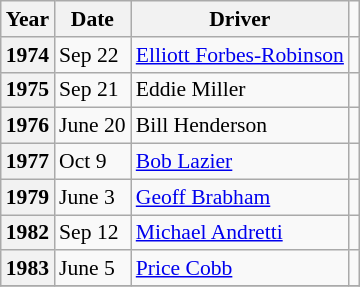<table class="sortable wikitable" style="font-size: 90%;">
<tr>
<th>Year</th>
<th>Date</th>
<th>Driver</th>
<td></td>
</tr>
<tr>
<th>1974</th>
<td>Sep 22</td>
<td> <a href='#'>Elliott Forbes-Robinson</a></td>
<td></td>
</tr>
<tr>
<th>1975</th>
<td>Sep 21</td>
<td> Eddie Miller</td>
<td></td>
</tr>
<tr>
<th>1976</th>
<td>June 20</td>
<td> Bill Henderson</td>
<td></td>
</tr>
<tr>
<th>1977</th>
<td>Oct 9</td>
<td> <a href='#'>Bob Lazier</a></td>
<td></td>
</tr>
<tr>
<th>1979</th>
<td>June 3</td>
<td> <a href='#'>Geoff Brabham</a></td>
<td></td>
</tr>
<tr>
<th>1982</th>
<td>Sep 12</td>
<td> <a href='#'>Michael Andretti</a></td>
<td></td>
</tr>
<tr>
<th>1983</th>
<td>June 5</td>
<td> <a href='#'>Price Cobb</a></td>
<td></td>
</tr>
<tr>
</tr>
</table>
